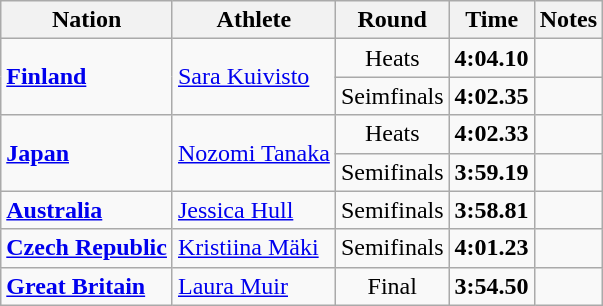<table class="wikitable sortable" style="text-align:center">
<tr>
<th>Nation</th>
<th>Athlete</th>
<th>Round</th>
<th>Time</th>
<th>Notes</th>
</tr>
<tr>
<td rowspan=2 align=left><strong><a href='#'>Finland</a></strong></td>
<td rowspan=2 align=left><a href='#'>Sara Kuivisto</a></td>
<td>Heats</td>
<td><strong>4:04.10</strong></td>
<td></td>
</tr>
<tr>
<td>Seimfinals</td>
<td><strong>4:02.35</strong></td>
<td></td>
</tr>
<tr>
<td rowspan=2 align=left><strong><a href='#'>Japan</a></strong></td>
<td rowspan=2 align=left><a href='#'>Nozomi Tanaka</a></td>
<td>Heats</td>
<td><strong>4:02.33</strong></td>
<td></td>
</tr>
<tr>
<td>Semifinals</td>
<td><strong>3:59.19</strong></td>
<td></td>
</tr>
<tr>
<td align=left><strong><a href='#'>Australia</a></strong></td>
<td align=left><a href='#'>Jessica Hull</a></td>
<td>Semifinals</td>
<td><strong>3:58.81</strong></td>
<td></td>
</tr>
<tr>
<td align=left><strong><a href='#'>Czech Republic</a></strong></td>
<td align=left><a href='#'>Kristiina Mäki</a></td>
<td>Semifinals</td>
<td><strong>4:01.23</strong></td>
<td></td>
</tr>
<tr>
<td align=left><strong><a href='#'>Great Britain</a></strong></td>
<td align=left><a href='#'>Laura Muir</a></td>
<td>Final</td>
<td><strong>3:54.50</strong></td>
<td></td>
</tr>
</table>
